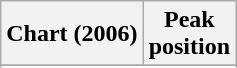<table class="wikitable plainrowheaders">
<tr>
<th scope="col">Chart (2006)</th>
<th scope="col">Peak<br>position</th>
</tr>
<tr>
</tr>
<tr>
</tr>
</table>
